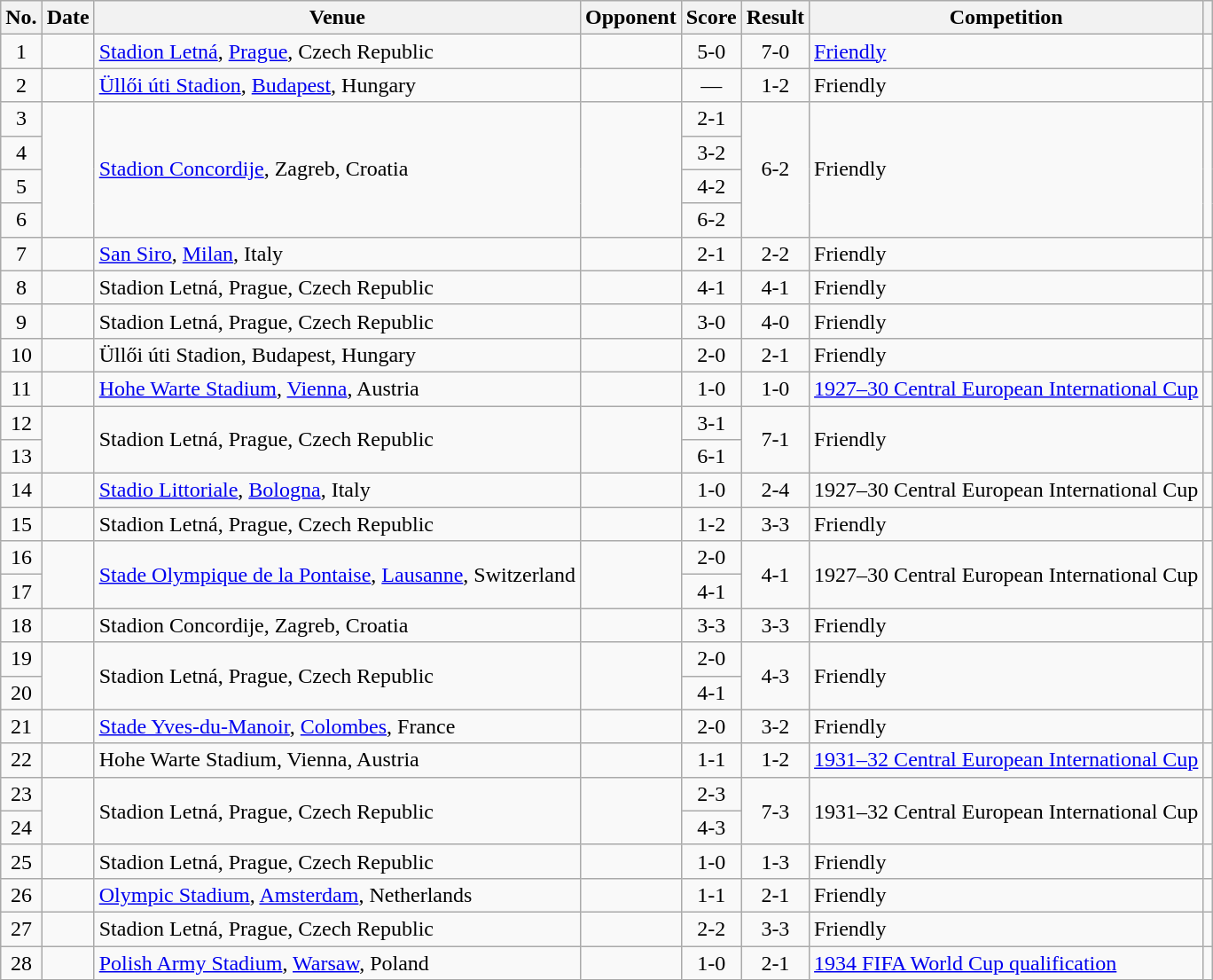<table class="wikitable sortable">
<tr>
<th scope="col">No.</th>
<th scope="col">Date</th>
<th scope="col">Venue</th>
<th scope="col">Opponent</th>
<th scope="col">Score</th>
<th scope="col">Result</th>
<th scope="col">Competition</th>
<th scope="col" class="unsortable"></th>
</tr>
<tr>
<td style="text-align:center">1</td>
<td></td>
<td><a href='#'>Stadion Letná</a>, <a href='#'>Prague</a>, Czech Republic</td>
<td></td>
<td style="text-align:center">5-0</td>
<td style="text-align:center">7-0</td>
<td><a href='#'>Friendly</a></td>
<td></td>
</tr>
<tr>
<td style="text-align:center">2</td>
<td></td>
<td><a href='#'>Üllői úti Stadion</a>, <a href='#'>Budapest</a>, Hungary</td>
<td></td>
<td style="text-align:center">—</td>
<td style="text-align:center">1-2</td>
<td>Friendly</td>
<td></td>
</tr>
<tr>
<td style="text-align:center">3</td>
<td rowspan="4"></td>
<td rowspan="4"><a href='#'>Stadion Concordije</a>, Zagreb, Croatia</td>
<td rowspan="4"></td>
<td style="text-align:center">2-1</td>
<td rowspan="4" style="text-align:center">6-2</td>
<td rowspan="4">Friendly</td>
<td rowspan="4"></td>
</tr>
<tr>
<td style="text-align:center">4</td>
<td style="text-align:center">3-2</td>
</tr>
<tr>
<td style="text-align:center">5</td>
<td style="text-align:center">4-2</td>
</tr>
<tr>
<td style="text-align:center">6</td>
<td style="text-align:center">6-2</td>
</tr>
<tr>
<td style="text-align:center">7</td>
<td></td>
<td><a href='#'>San Siro</a>, <a href='#'>Milan</a>, Italy</td>
<td></td>
<td style="text-align:center">2-1</td>
<td style="text-align:center">2-2</td>
<td>Friendly</td>
<td></td>
</tr>
<tr>
<td style="text-align:center">8</td>
<td></td>
<td>Stadion Letná, Prague, Czech Republic</td>
<td></td>
<td style="text-align:center">4-1</td>
<td style="text-align:center">4-1</td>
<td>Friendly</td>
<td></td>
</tr>
<tr>
<td style="text-align:center">9</td>
<td></td>
<td>Stadion Letná, Prague, Czech Republic</td>
<td></td>
<td style="text-align:center">3-0</td>
<td style="text-align:center">4-0</td>
<td>Friendly</td>
<td></td>
</tr>
<tr>
<td style="text-align:center">10</td>
<td></td>
<td>Üllői úti Stadion, Budapest, Hungary</td>
<td></td>
<td style="text-align:center">2-0</td>
<td style="text-align:center">2-1</td>
<td>Friendly</td>
<td></td>
</tr>
<tr>
<td style="text-align:center">11</td>
<td></td>
<td><a href='#'>Hohe Warte Stadium</a>, <a href='#'>Vienna</a>, Austria</td>
<td></td>
<td style="text-align:center">1-0</td>
<td style="text-align:center">1-0</td>
<td><a href='#'>1927–30 Central European International Cup</a></td>
<td></td>
</tr>
<tr>
<td style="text-align:center">12</td>
<td rowspan="2"></td>
<td rowspan="2">Stadion Letná, Prague, Czech Republic</td>
<td rowspan="2"></td>
<td style="text-align:center">3-1</td>
<td rowspan="2" style="text-align:center">7-1</td>
<td rowspan="2">Friendly</td>
<td rowspan="2"></td>
</tr>
<tr>
<td style="text-align:center">13</td>
<td style="text-align:center">6-1</td>
</tr>
<tr>
<td style="text-align:center">14</td>
<td></td>
<td><a href='#'>Stadio Littoriale</a>, <a href='#'>Bologna</a>, Italy</td>
<td></td>
<td style="text-align:center">1-0</td>
<td style="text-align:center">2-4</td>
<td>1927–30 Central European International Cup</td>
<td></td>
</tr>
<tr>
<td style="text-align:center">15</td>
<td></td>
<td>Stadion Letná, Prague, Czech Republic</td>
<td></td>
<td style="text-align:center">1-2</td>
<td style="text-align:center">3-3</td>
<td>Friendly</td>
<td></td>
</tr>
<tr>
<td style="text-align:center">16</td>
<td rowspan="2"></td>
<td rowspan="2"><a href='#'>Stade Olympique de la Pontaise</a>, <a href='#'>Lausanne</a>, Switzerland</td>
<td rowspan="2"></td>
<td style="text-align:center">2-0</td>
<td rowspan="2" style="text-align:center">4-1</td>
<td rowspan="2">1927–30 Central European International Cup</td>
<td rowspan="2"></td>
</tr>
<tr>
<td style="text-align:center">17</td>
<td style="text-align:center">4-1</td>
</tr>
<tr>
<td style="text-align:center">18</td>
<td></td>
<td>Stadion Concordije, Zagreb, Croatia</td>
<td></td>
<td style="text-align:center">3-3</td>
<td style="text-align:center">3-3</td>
<td>Friendly</td>
<td></td>
</tr>
<tr>
<td style="text-align:center">19</td>
<td rowspan="2"></td>
<td rowspan="2">Stadion Letná, Prague, Czech Republic</td>
<td rowspan="2"></td>
<td style="text-align:center">2-0</td>
<td rowspan="2" style="text-align:center">4-3</td>
<td rowspan="2">Friendly</td>
<td rowspan="2"></td>
</tr>
<tr>
<td style="text-align:center">20</td>
<td style="text-align:center">4-1</td>
</tr>
<tr>
<td style="text-align:center">21</td>
<td></td>
<td><a href='#'>Stade Yves-du-Manoir</a>, <a href='#'>Colombes</a>, France</td>
<td></td>
<td style="text-align:center">2-0</td>
<td style="text-align:center">3-2</td>
<td>Friendly</td>
<td></td>
</tr>
<tr>
<td style="text-align:center">22</td>
<td></td>
<td>Hohe Warte Stadium, Vienna, Austria</td>
<td></td>
<td style="text-align:center">1-1</td>
<td style="text-align:center">1-2</td>
<td><a href='#'>1931–32 Central European International Cup</a></td>
<td></td>
</tr>
<tr>
<td style="text-align:center">23</td>
<td rowspan="2"></td>
<td rowspan="2">Stadion Letná, Prague, Czech Republic</td>
<td rowspan="2"></td>
<td style="text-align:center">2-3</td>
<td rowspan="2" style="text-align:center">7-3</td>
<td rowspan="2">1931–32 Central European International Cup</td>
<td rowspan="2"></td>
</tr>
<tr>
<td style="text-align:center">24</td>
<td style="text-align:center">4-3</td>
</tr>
<tr>
<td style="text-align:center">25</td>
<td></td>
<td>Stadion Letná, Prague, Czech Republic</td>
<td></td>
<td style="text-align:center">1-0</td>
<td style="text-align:center">1-3</td>
<td>Friendly</td>
<td></td>
</tr>
<tr>
<td style="text-align:center">26</td>
<td></td>
<td><a href='#'>Olympic Stadium</a>, <a href='#'>Amsterdam</a>, Netherlands</td>
<td></td>
<td style="text-align:center">1-1</td>
<td style="text-align:center">2-1</td>
<td>Friendly</td>
<td></td>
</tr>
<tr>
<td style="text-align:center">27</td>
<td></td>
<td>Stadion Letná, Prague, Czech Republic</td>
<td></td>
<td style="text-align:center">2-2</td>
<td style="text-align:center">3-3</td>
<td>Friendly</td>
<td></td>
</tr>
<tr>
<td style="text-align:center">28</td>
<td></td>
<td><a href='#'>Polish Army Stadium</a>, <a href='#'>Warsaw</a>, Poland</td>
<td></td>
<td style="text-align:center">1-0</td>
<td style="text-align:center">2-1</td>
<td><a href='#'>1934 FIFA World Cup qualification</a></td>
<td></td>
</tr>
</table>
